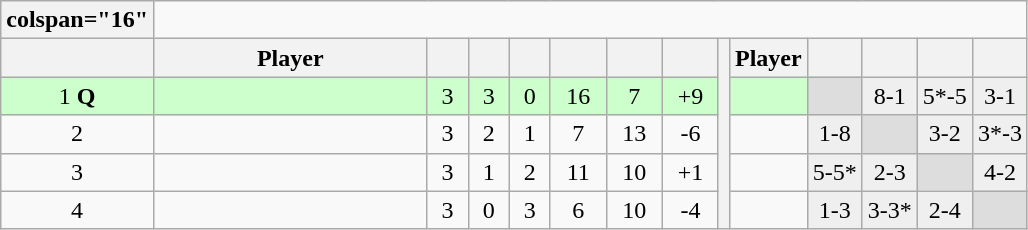<table class=wikitable style=text-align:center>
<tr>
<th>colspan="16" </th>
</tr>
<tr>
<th width=20 abbr=Position></th>
<th width=175>Player</th>
<th width=20 abbr=Played></th>
<th width=20 abbr=Won></th>
<th width=20 abbr=Lost></th>
<th width=30 abbr=Points for></th>
<th width=30 abbr=Points against></th>
<th width=30 abbr=Points difference></th>
<th rowspan="5" abbr=H2H></th>
<th>Player</th>
<th></th>
<th></th>
<th></th>
<th></th>
</tr>
<tr bgcolor=#CCFFCC>
<td>1 <strong>Q</strong></td>
<td align=left></td>
<td>3</td>
<td>3</td>
<td>0</td>
<td>16</td>
<td>7</td>
<td>+9</td>
<td></td>
<td bgcolor="#dddddd"> </td>
<td bgcolor="#efefef">8-1</td>
<td bgcolor="#efefef">5*-5</td>
<td bgcolor="#efefef">3-1</td>
</tr>
<tr>
<td>2 </td>
<td align=left></td>
<td>3</td>
<td>2</td>
<td>1</td>
<td>7</td>
<td>13</td>
<td>-6</td>
<td></td>
<td bgcolor="#efefef">1-8</td>
<td bgcolor="#dddddd"> </td>
<td bgcolor="#efefef">3-2</td>
<td bgcolor="#efefef">3*-3</td>
</tr>
<tr>
<td>3  </td>
<td align=left></td>
<td>3</td>
<td>1</td>
<td>2</td>
<td>11</td>
<td>10</td>
<td>+1</td>
<td></td>
<td bgcolor="#efefef">5-5*</td>
<td bgcolor="#efefef">2-3</td>
<td bgcolor="#dddddd"> </td>
<td bgcolor="#efefef">4-2</td>
</tr>
<tr>
<td>4 </td>
<td align=left></td>
<td>3</td>
<td>0</td>
<td>3</td>
<td>6</td>
<td>10</td>
<td>-4</td>
<td></td>
<td bgcolor="#efefef">1-3</td>
<td bgcolor="#efefef">3-3*</td>
<td bgcolor="#efefef">2-4</td>
<td bgcolor="#dddddd"> </td>
</tr>
</table>
